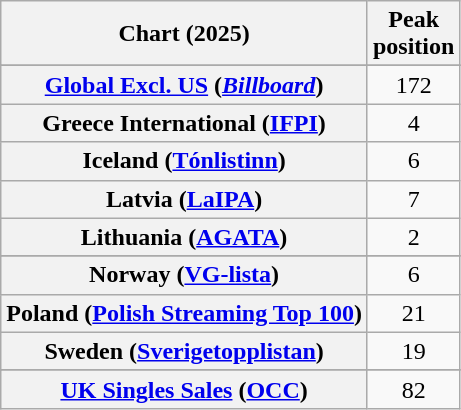<table class="wikitable sortable plainrowheaders" style="text-align:center;">
<tr>
<th scope="col">Chart (2025)</th>
<th scope="col">Peak<br>position</th>
</tr>
<tr>
</tr>
<tr>
</tr>
<tr>
</tr>
<tr>
<th scope="row"><a href='#'>Global Excl. US</a> (<em><a href='#'>Billboard</a></em>)</th>
<td>172</td>
</tr>
<tr>
<th scope="row">Greece International (<a href='#'>IFPI</a>)</th>
<td>4</td>
</tr>
<tr>
<th scope="row">Iceland (<a href='#'>Tónlistinn</a>)</th>
<td>6</td>
</tr>
<tr>
<th scope="row">Latvia (<a href='#'>LaIPA</a>)</th>
<td>7</td>
</tr>
<tr>
<th scope="row">Lithuania (<a href='#'>AGATA</a>)</th>
<td>2</td>
</tr>
<tr>
</tr>
<tr>
<th scope="row">Norway (<a href='#'>VG-lista</a>)</th>
<td>6</td>
</tr>
<tr>
<th scope="row">Poland (<a href='#'>Polish Streaming Top 100</a>)</th>
<td>21</td>
</tr>
<tr>
<th scope="row">Sweden (<a href='#'>Sverigetopplistan</a>)</th>
<td>19</td>
</tr>
<tr>
</tr>
<tr>
</tr>
<tr>
<th scope="row"><a href='#'>UK Singles Sales</a> (<a href='#'>OCC</a>)</th>
<td>82</td>
</tr>
</table>
